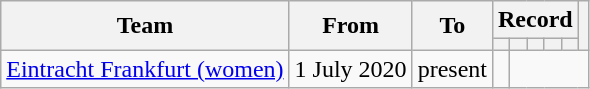<table class="wikitable" style="text-align: center">
<tr>
<th rowspan="2">Team</th>
<th rowspan="2">From</th>
<th rowspan="2">To</th>
<th colspan="5">Record</th>
<th rowspan="2"></th>
</tr>
<tr>
<th></th>
<th></th>
<th></th>
<th></th>
<th></th>
</tr>
<tr>
<td><a href='#'>Eintracht Frankfurt (women)</a></td>
<td>1 July 2020</td>
<td>present<br></td>
<td></td>
</tr>
</table>
